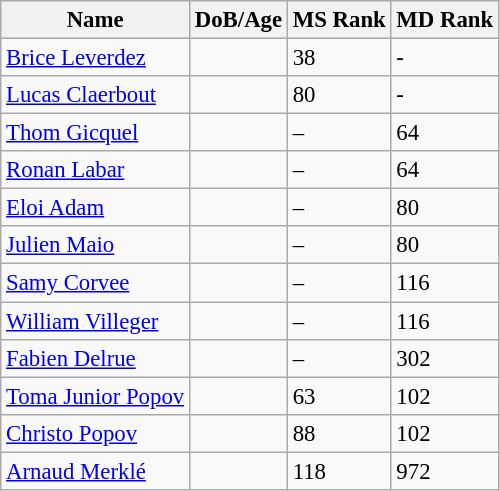<table class="wikitable" style="text-align: left; font-size:95%;">
<tr>
<th>Name</th>
<th>DoB/Age</th>
<th>MS Rank</th>
<th>MD Rank</th>
</tr>
<tr>
<td><a href='#'>Brice Leverdez</a></td>
<td></td>
<td>38</td>
<td>-</td>
</tr>
<tr>
<td><a href='#'>Lucas Claerbout</a></td>
<td></td>
<td>80</td>
<td>-</td>
</tr>
<tr>
<td><a href='#'>Thom Gicquel</a></td>
<td></td>
<td>–</td>
<td>64</td>
</tr>
<tr>
<td><a href='#'>Ronan Labar</a></td>
<td></td>
<td>–</td>
<td>64</td>
</tr>
<tr>
<td><a href='#'>Eloi Adam</a></td>
<td></td>
<td>–</td>
<td>80</td>
</tr>
<tr>
<td><a href='#'>Julien Maio</a></td>
<td></td>
<td>–</td>
<td>80</td>
</tr>
<tr>
<td><a href='#'>Samy Corvee</a></td>
<td></td>
<td>–</td>
<td>116</td>
</tr>
<tr>
<td><a href='#'>William Villeger</a></td>
<td></td>
<td>–</td>
<td>116</td>
</tr>
<tr>
<td><a href='#'>Fabien Delrue</a></td>
<td></td>
<td>–</td>
<td>302</td>
</tr>
<tr>
<td><a href='#'>Toma Junior Popov</a></td>
<td></td>
<td>63</td>
<td>102</td>
</tr>
<tr>
<td><a href='#'>Christo Popov</a></td>
<td></td>
<td>88</td>
<td>102</td>
</tr>
<tr>
<td><a href='#'>Arnaud Merklé</a></td>
<td></td>
<td>118</td>
<td>972</td>
</tr>
</table>
